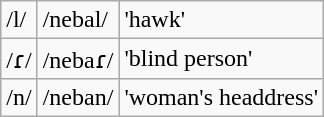<table class="wikitable">
<tr>
<td>/l/</td>
<td>/nebal/</td>
<td>'hawk'</td>
</tr>
<tr>
<td>/ɾ/</td>
<td>/nebaɾ/</td>
<td>'blind person'</td>
</tr>
<tr>
<td>/n/</td>
<td>/neban/</td>
<td>'woman's headdress'</td>
</tr>
</table>
